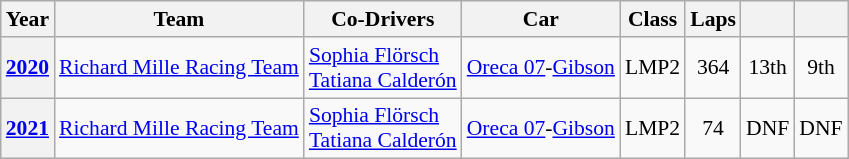<table class="wikitable" style="text-align:center; font-size:90%">
<tr>
<th>Year</th>
<th>Team</th>
<th>Co-Drivers</th>
<th>Car</th>
<th>Class</th>
<th>Laps</th>
<th></th>
<th></th>
</tr>
<tr>
<th><a href='#'>2020</a></th>
<td align="left"nowrap> <a href='#'>Richard Mille Racing Team</a></td>
<td align="left"nowrap> <a href='#'>Sophia Flörsch</a><br> <a href='#'>Tatiana Calderón</a></td>
<td align="left"nowrap><a href='#'>Oreca 07</a>-<a href='#'>Gibson</a></td>
<td>LMP2</td>
<td>364</td>
<td>13th</td>
<td>9th</td>
</tr>
<tr>
<th><a href='#'>2021</a></th>
<td align="left"nowrap> <a href='#'>Richard Mille Racing Team</a></td>
<td align="left"nowrap> <a href='#'>Sophia Flörsch</a><br> <a href='#'>Tatiana Calderón</a></td>
<td align="left"nowrap><a href='#'>Oreca 07</a>-<a href='#'>Gibson</a></td>
<td>LMP2</td>
<td>74</td>
<td>DNF</td>
<td>DNF</td>
</tr>
</table>
